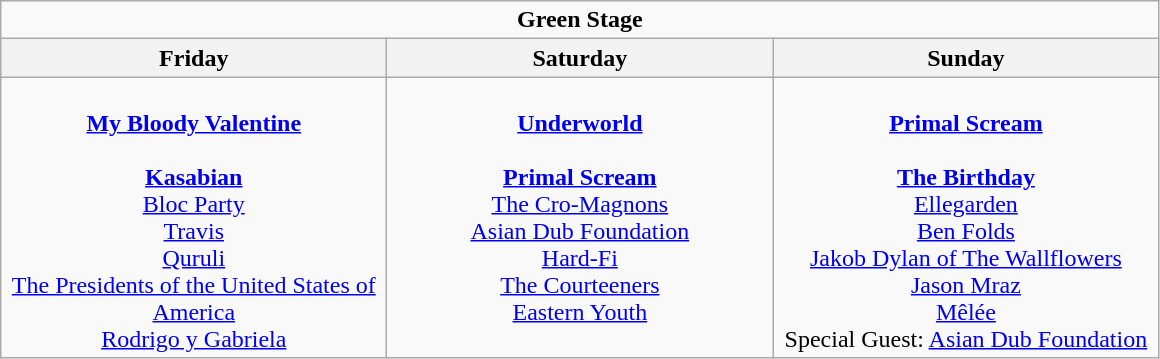<table class="wikitable">
<tr>
<td colspan="3" style="text-align:center;"><strong>Green Stage</strong></td>
</tr>
<tr>
<th>Friday</th>
<th>Saturday</th>
<th>Sunday</th>
</tr>
<tr>
<td style="text-align:center; vertical-align:top; width:250px;"><br><strong><a href='#'>My Bloody Valentine</a></strong>
<br>
<br> <strong><a href='#'>Kasabian</a></strong>
<br> <a href='#'>Bloc Party</a>
<br> <a href='#'>Travis</a>
<br> <a href='#'>Quruli</a>
<br> <a href='#'>The Presidents of the United States of America</a>
<br> <a href='#'>Rodrigo y Gabriela</a></td>
<td style="text-align:center; vertical-align:top; width:250px;"><br><strong><a href='#'>Underworld</a></strong> 
<br>
<br> <strong><a href='#'>Primal Scream</a></strong>
<br> <a href='#'>The Cro-Magnons</a>
<br> <a href='#'>Asian Dub Foundation</a>
<br> <a href='#'>Hard-Fi</a>
<br> <a href='#'>The Courteeners</a>
<br> <a href='#'>Eastern Youth</a></td>
<td style="text-align:center; vertical-align:top; width:250px;"><br><strong><a href='#'>Primal Scream</a></strong>
<br>
<br> <strong><a href='#'>The Birthday</a></strong>
<br> <a href='#'>Ellegarden</a>
<br> <a href='#'>Ben Folds</a>
<br> <a href='#'>Jakob Dylan of The Wallflowers</a>
<br> <a href='#'>Jason Mraz</a>
<br> <a href='#'>Mêlée</a>
<br> Special Guest: <a href='#'>Asian Dub Foundation</a></td>
</tr>
</table>
